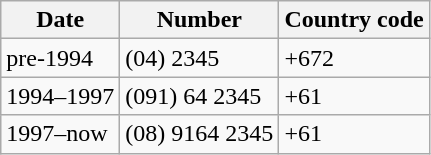<table class="wikitable" border=1>
<tr>
<th>Date</th>
<th>Number</th>
<th>Country code</th>
</tr>
<tr>
<td>pre-1994</td>
<td>(04) 2345</td>
<td>+672</td>
</tr>
<tr>
<td>1994–1997</td>
<td>(091) 64 2345</td>
<td>+61</td>
</tr>
<tr>
<td>1997–now</td>
<td>(08) 9164 2345</td>
<td>+61</td>
</tr>
</table>
